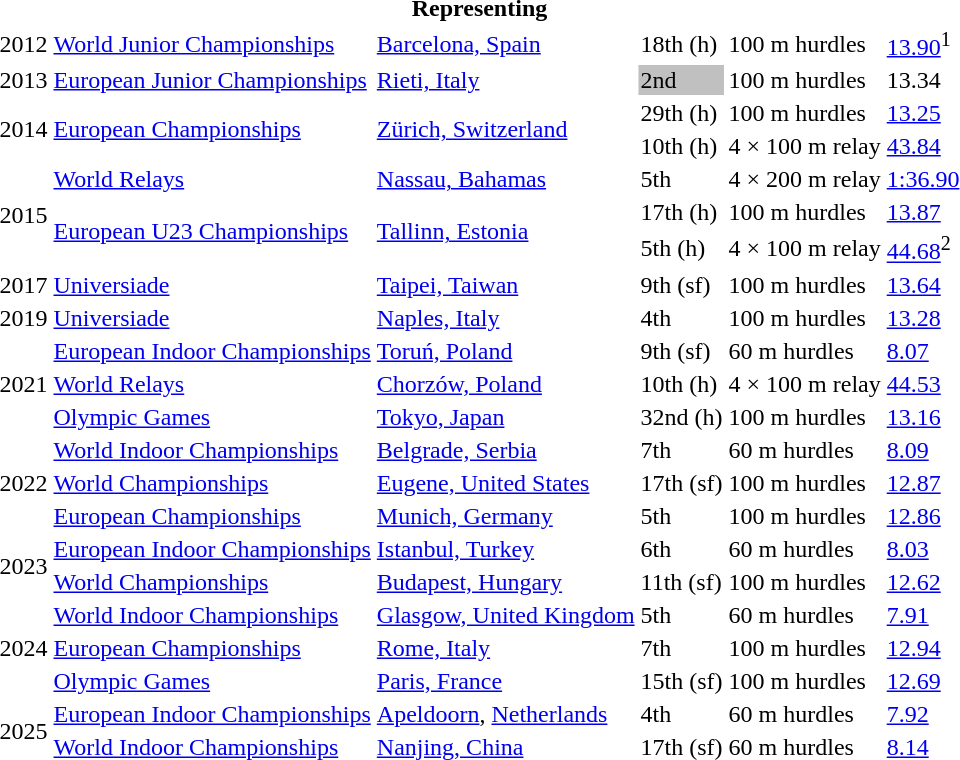<table>
<tr>
<th colspan="6">Representing </th>
</tr>
<tr>
<td>2012</td>
<td><a href='#'>World Junior Championships</a></td>
<td><a href='#'>Barcelona, Spain</a></td>
<td>18th (h)</td>
<td>100 m hurdles</td>
<td><a href='#'>13.90</a><sup>1</sup></td>
</tr>
<tr>
<td>2013</td>
<td><a href='#'>European Junior Championships</a></td>
<td><a href='#'>Rieti, Italy</a></td>
<td bgcolor=silver>2nd</td>
<td>100 m hurdles</td>
<td>13.34</td>
</tr>
<tr>
<td rowspan=2>2014</td>
<td rowspan=2><a href='#'>European Championships</a></td>
<td rowspan=2><a href='#'>Zürich, Switzerland</a></td>
<td>29th (h)</td>
<td>100 m hurdles</td>
<td><a href='#'>13.25</a></td>
</tr>
<tr>
<td>10th (h)</td>
<td>4 × 100 m relay</td>
<td><a href='#'>43.84</a></td>
</tr>
<tr>
<td rowspan=3>2015</td>
<td><a href='#'>World Relays</a></td>
<td><a href='#'>Nassau, Bahamas</a></td>
<td>5th</td>
<td>4 × 200 m relay</td>
<td><a href='#'>1:36.90</a></td>
</tr>
<tr>
<td rowspan=2><a href='#'>European U23 Championships</a></td>
<td rowspan=2><a href='#'>Tallinn, Estonia</a></td>
<td>17th (h)</td>
<td>100 m hurdles</td>
<td><a href='#'>13.87</a></td>
</tr>
<tr>
<td>5th (h)</td>
<td>4 × 100 m relay</td>
<td><a href='#'>44.68</a><sup>2</sup></td>
</tr>
<tr>
<td>2017</td>
<td><a href='#'>Universiade</a></td>
<td><a href='#'>Taipei, Taiwan</a></td>
<td>9th (sf)</td>
<td>100 m hurdles</td>
<td><a href='#'>13.64</a></td>
</tr>
<tr>
<td>2019</td>
<td><a href='#'>Universiade</a></td>
<td><a href='#'>Naples, Italy</a></td>
<td>4th</td>
<td>100 m hurdles</td>
<td><a href='#'>13.28</a></td>
</tr>
<tr>
<td rowspan=3>2021</td>
<td><a href='#'>European Indoor Championships</a></td>
<td><a href='#'>Toruń, Poland</a></td>
<td>9th (sf)</td>
<td>60 m hurdles</td>
<td><a href='#'>8.07</a></td>
</tr>
<tr>
<td><a href='#'>World Relays</a></td>
<td><a href='#'>Chorzów, Poland</a></td>
<td>10th (h)</td>
<td>4 × 100 m relay</td>
<td><a href='#'>44.53</a></td>
</tr>
<tr>
<td><a href='#'>Olympic Games</a></td>
<td><a href='#'>Tokyo, Japan</a></td>
<td>32nd (h)</td>
<td>100 m hurdles</td>
<td><a href='#'>13.16</a></td>
</tr>
<tr>
<td rowspan=3>2022</td>
<td><a href='#'>World Indoor Championships</a></td>
<td><a href='#'>Belgrade, Serbia</a></td>
<td>7th</td>
<td>60 m hurdles</td>
<td><a href='#'>8.09</a></td>
</tr>
<tr>
<td><a href='#'>World Championships</a></td>
<td><a href='#'>Eugene, United States</a></td>
<td>17th (sf)</td>
<td>100 m hurdles</td>
<td><a href='#'>12.87</a></td>
</tr>
<tr>
<td><a href='#'>European Championships</a></td>
<td><a href='#'>Munich, Germany</a></td>
<td>5th</td>
<td>100 m hurdles</td>
<td><a href='#'>12.86</a></td>
</tr>
<tr>
<td rowspan=2>2023</td>
<td><a href='#'>European Indoor Championships</a></td>
<td><a href='#'>Istanbul, Turkey</a></td>
<td>6th</td>
<td>60 m hurdles</td>
<td><a href='#'>8.03</a></td>
</tr>
<tr>
<td><a href='#'>World Championships</a></td>
<td><a href='#'>Budapest, Hungary</a></td>
<td>11th (sf)</td>
<td>100 m hurdles</td>
<td><a href='#'>12.62</a></td>
</tr>
<tr>
<td rowspan=3>2024</td>
<td><a href='#'>World Indoor Championships</a></td>
<td><a href='#'>Glasgow, United Kingdom</a></td>
<td>5th</td>
<td>60 m hurdles</td>
<td><a href='#'>7.91</a></td>
</tr>
<tr>
<td><a href='#'>European Championships</a></td>
<td><a href='#'>Rome, Italy</a></td>
<td>7th</td>
<td>100 m hurdles</td>
<td><a href='#'>12.94</a></td>
</tr>
<tr>
<td><a href='#'>Olympic Games</a></td>
<td><a href='#'>Paris, France</a></td>
<td>15th (sf)</td>
<td>100 m hurdles</td>
<td><a href='#'>12.69</a></td>
</tr>
<tr>
<td rowspan=2>2025</td>
<td><a href='#'>European Indoor Championships</a></td>
<td><a href='#'>Apeldoorn</a>, <a href='#'>Netherlands</a></td>
<td>4th</td>
<td>60 m hurdles</td>
<td><a href='#'>7.92</a></td>
</tr>
<tr>
<td><a href='#'>World Indoor Championships</a></td>
<td><a href='#'>Nanjing, China</a></td>
<td>17th (sf)</td>
<td>60 m hurdles</td>
<td><a href='#'>8.14</a></td>
</tr>
</table>
